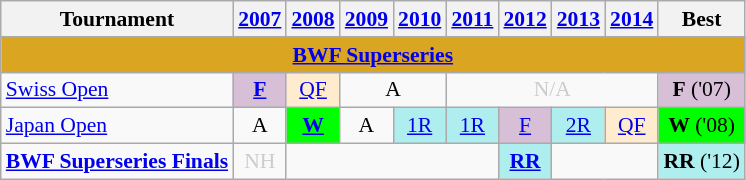<table class="wikitable" style="font-size: 90%; text-align:center">
<tr>
<th>Tournament</th>
<th><a href='#'>2007</a></th>
<th><a href='#'>2008</a></th>
<th><a href='#'>2009</a></th>
<th><a href='#'>2010</a></th>
<th><a href='#'>2011</a></th>
<th><a href='#'>2012</a></th>
<th><a href='#'>2013</a></th>
<th><a href='#'>2014</a></th>
<th>Best</th>
</tr>
<tr bgcolor=DAA520>
<td colspan="10" align=center><strong><a href='#'>BWF Superseries</a></strong></td>
</tr>
<tr>
<td align=left><a href='#'>Swiss Open</a></td>
<td bgcolor=D8BFD8><a href='#'><strong>F</strong></a></td>
<td bgcolor=ffebcd><a href='#'>QF</a></td>
<td colspan="2">A</td>
<td colspan="4" style=color:#ccc>N/A</td>
<td bgcolor=D8BFD8><strong>F</strong> ('07)</td>
</tr>
<tr>
<td align=left><a href='#'>Japan Open</a></td>
<td>A</td>
<td bgcolor=00FF00><a href='#'><strong>W</strong></a></td>
<td>A</td>
<td bgcolor=afeeee><a href='#'>1R</a></td>
<td bgcolor=afeeee><a href='#'>1R</a></td>
<td bgcolor=D8BFD8><a href='#'>F</a></td>
<td bgcolor=afeeee><a href='#'>2R</a></td>
<td bgcolor=ffebcd><a href='#'>QF</a></td>
<td bgcolor=00FF00><strong>W</strong> ('08)</td>
</tr>
<tr>
<td align=left><strong><a href='#'>BWF Superseries Finals</a></strong></td>
<td style=color:#ccc>NH</td>
<td colspan="4"></td>
<td bgcolor=AFEEEE><a href='#'><strong>RR</strong></a></td>
<td colspan="2"></td>
<td bgcolor=AFEEEE><strong>RR</strong> ('12)</td>
</tr>
</table>
